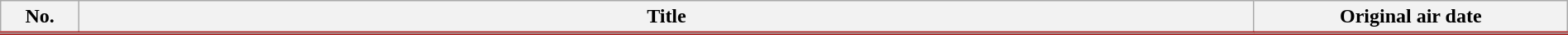<table class="wikitable" style="width:100%; margin:auto; background:#FFF;">
<tr style="border-bottom: 3px solid #AC2121;">
<th style="width:5%;">No.</th>
<th>Title</th>
<th style="width:20%;">Original air date</th>
</tr>
<tr>
</tr>
</table>
